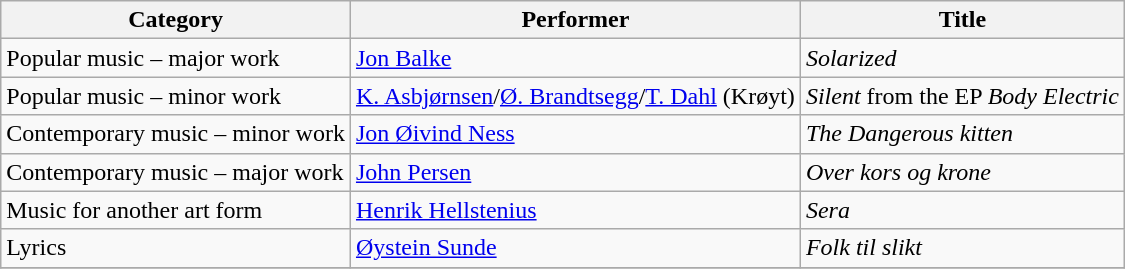<table class="wikitable">
<tr>
<th>Category</th>
<th>Performer</th>
<th>Title</th>
</tr>
<tr -->
<td>Popular music – major work</td>
<td><a href='#'>Jon Balke</a></td>
<td><em>Solarized</em></td>
</tr>
<tr -->
<td>Popular music – minor work</td>
<td><a href='#'>K. Asbjørnsen</a>/<a href='#'>Ø. Brandtsegg</a>/<a href='#'>T. Dahl</a> (Krøyt)</td>
<td><em>Silent</em> from the EP <em>Body Electric</em></td>
</tr>
<tr -->
<td>Contemporary music – minor work</td>
<td><a href='#'>Jon Øivind Ness</a></td>
<td><em>The Dangerous kitten</em></td>
</tr>
<tr -->
<td>Contemporary music – major work</td>
<td><a href='#'>John Persen</a></td>
<td><em>Over kors og krone</em></td>
</tr>
<tr -->
<td>Music for another art form</td>
<td><a href='#'>Henrik Hellstenius</a></td>
<td><em>Sera</em></td>
</tr>
<tr -->
<td>Lyrics</td>
<td><a href='#'>Øystein Sunde</a></td>
<td><em>Folk til slikt</em></td>
</tr>
<tr -->
</tr>
</table>
